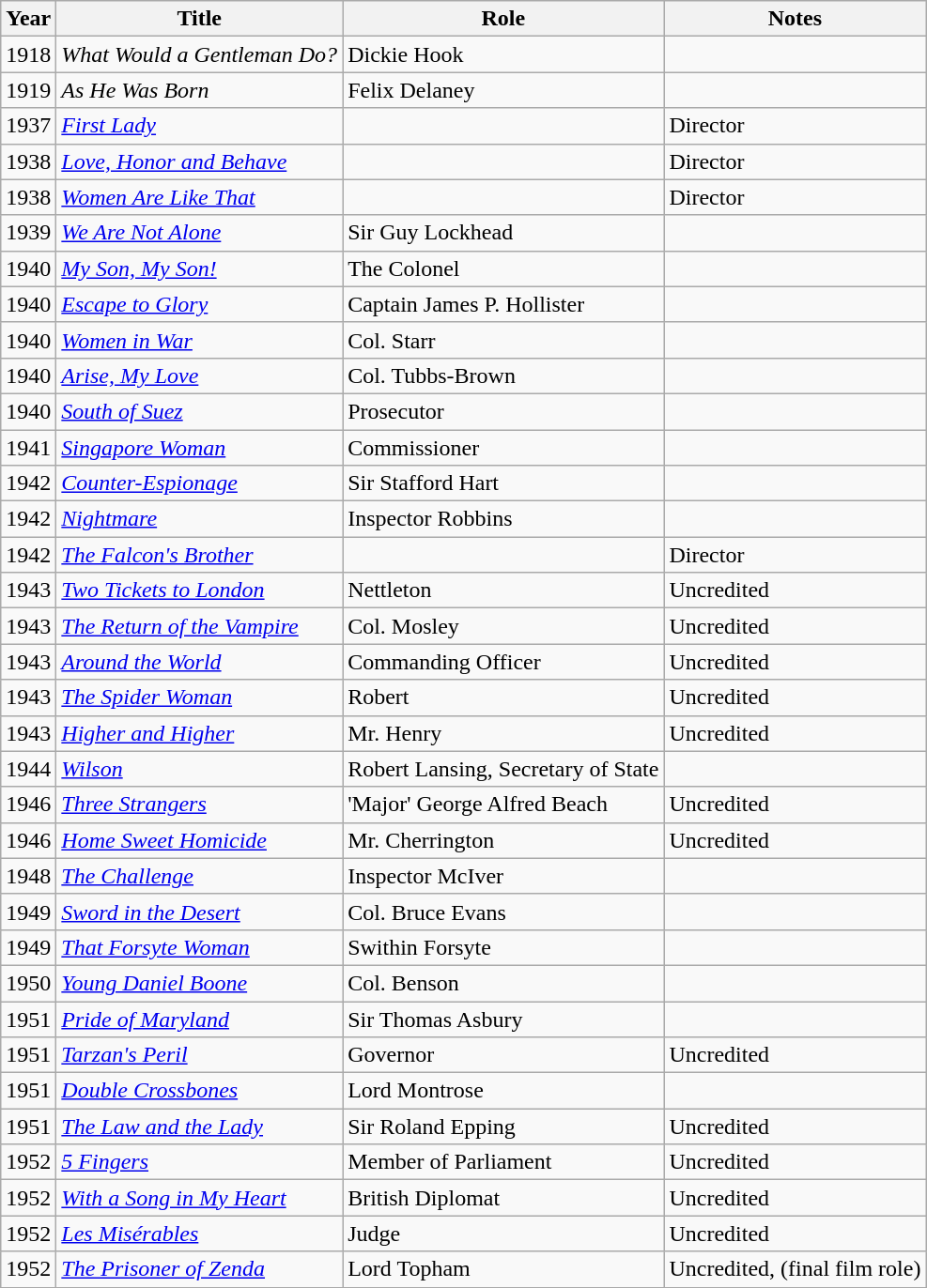<table class="wikitable">
<tr>
<th>Year</th>
<th>Title</th>
<th>Role</th>
<th>Notes</th>
</tr>
<tr>
<td>1918</td>
<td><em>What Would a Gentleman Do?</em></td>
<td>Dickie Hook</td>
<td></td>
</tr>
<tr>
<td>1919</td>
<td><em>As He Was Born</em></td>
<td>Felix Delaney</td>
<td></td>
</tr>
<tr>
<td>1937</td>
<td><em><a href='#'>First Lady</a></em></td>
<td></td>
<td>Director</td>
</tr>
<tr>
<td>1938</td>
<td><em><a href='#'>Love, Honor and Behave</a></em></td>
<td></td>
<td>Director</td>
</tr>
<tr>
<td>1938</td>
<td><em><a href='#'>Women Are Like That</a></em></td>
<td></td>
<td>Director</td>
</tr>
<tr>
<td>1939</td>
<td><em><a href='#'>We Are Not Alone</a></em></td>
<td>Sir Guy Lockhead</td>
<td></td>
</tr>
<tr>
<td>1940</td>
<td><em><a href='#'>My Son, My Son!</a></em></td>
<td>The Colonel</td>
<td></td>
</tr>
<tr>
<td>1940</td>
<td><em><a href='#'>Escape to Glory</a></em></td>
<td>Captain James P. Hollister</td>
<td></td>
</tr>
<tr>
<td>1940</td>
<td><em><a href='#'>Women in War</a></em></td>
<td>Col. Starr</td>
<td></td>
</tr>
<tr>
<td>1940</td>
<td><em><a href='#'>Arise, My Love</a></em></td>
<td>Col. Tubbs-Brown</td>
<td></td>
</tr>
<tr>
<td>1940</td>
<td><em><a href='#'>South of Suez</a></em></td>
<td>Prosecutor</td>
<td></td>
</tr>
<tr>
<td>1941</td>
<td><em><a href='#'>Singapore Woman</a></em></td>
<td>Commissioner</td>
<td></td>
</tr>
<tr>
<td>1942</td>
<td><em><a href='#'>Counter-Espionage</a></em></td>
<td>Sir Stafford Hart</td>
<td></td>
</tr>
<tr>
<td>1942</td>
<td><em><a href='#'>Nightmare</a></em></td>
<td>Inspector Robbins</td>
<td></td>
</tr>
<tr>
<td>1942</td>
<td><em><a href='#'>The Falcon's Brother</a></em></td>
<td></td>
<td>Director</td>
</tr>
<tr>
<td>1943</td>
<td><em><a href='#'>Two Tickets to London</a></em></td>
<td>Nettleton</td>
<td>Uncredited</td>
</tr>
<tr>
<td>1943</td>
<td><em><a href='#'>The Return of the Vampire</a></em></td>
<td>Col. Mosley</td>
<td>Uncredited</td>
</tr>
<tr>
<td>1943</td>
<td><em><a href='#'>Around the World</a></em></td>
<td>Commanding Officer</td>
<td>Uncredited</td>
</tr>
<tr>
<td>1943</td>
<td><em><a href='#'>The Spider Woman</a></em></td>
<td>Robert</td>
<td>Uncredited</td>
</tr>
<tr>
<td>1943</td>
<td><em><a href='#'>Higher and Higher</a></em></td>
<td>Mr. Henry</td>
<td>Uncredited</td>
</tr>
<tr>
<td>1944</td>
<td><em><a href='#'>Wilson</a></em></td>
<td>Robert Lansing, Secretary of State</td>
<td></td>
</tr>
<tr>
<td>1946</td>
<td><em><a href='#'>Three Strangers</a></em></td>
<td>'Major' George Alfred Beach</td>
<td>Uncredited</td>
</tr>
<tr>
<td>1946</td>
<td><em><a href='#'>Home Sweet Homicide</a></em></td>
<td>Mr. Cherrington</td>
<td>Uncredited</td>
</tr>
<tr>
<td>1948</td>
<td><em><a href='#'>The Challenge</a></em></td>
<td>Inspector McIver</td>
<td></td>
</tr>
<tr>
<td>1949</td>
<td><em><a href='#'>Sword in the Desert</a></em></td>
<td>Col. Bruce Evans</td>
<td></td>
</tr>
<tr>
<td>1949</td>
<td><em><a href='#'>That Forsyte Woman</a></em></td>
<td>Swithin Forsyte</td>
<td></td>
</tr>
<tr>
<td>1950</td>
<td><em><a href='#'>Young Daniel Boone</a></em></td>
<td>Col. Benson</td>
<td></td>
</tr>
<tr>
<td>1951</td>
<td><em><a href='#'>Pride of Maryland</a></em></td>
<td>Sir Thomas Asbury</td>
<td></td>
</tr>
<tr>
<td>1951</td>
<td><em><a href='#'>Tarzan's Peril</a></em></td>
<td>Governor</td>
<td>Uncredited</td>
</tr>
<tr>
<td>1951</td>
<td><em><a href='#'>Double Crossbones</a></em></td>
<td>Lord Montrose</td>
<td></td>
</tr>
<tr>
<td>1951</td>
<td><em><a href='#'>The Law and the Lady</a></em></td>
<td>Sir Roland Epping</td>
<td>Uncredited</td>
</tr>
<tr>
<td>1952</td>
<td><em><a href='#'>5 Fingers</a></em></td>
<td>Member of Parliament</td>
<td>Uncredited</td>
</tr>
<tr>
<td>1952</td>
<td><em><a href='#'>With a Song in My Heart</a></em></td>
<td>British Diplomat</td>
<td>Uncredited</td>
</tr>
<tr>
<td>1952</td>
<td><em><a href='#'>Les Misérables</a></em></td>
<td>Judge</td>
<td>Uncredited</td>
</tr>
<tr>
<td>1952</td>
<td><em><a href='#'>The Prisoner of Zenda</a></em></td>
<td>Lord Topham</td>
<td>Uncredited, (final film role)</td>
</tr>
</table>
